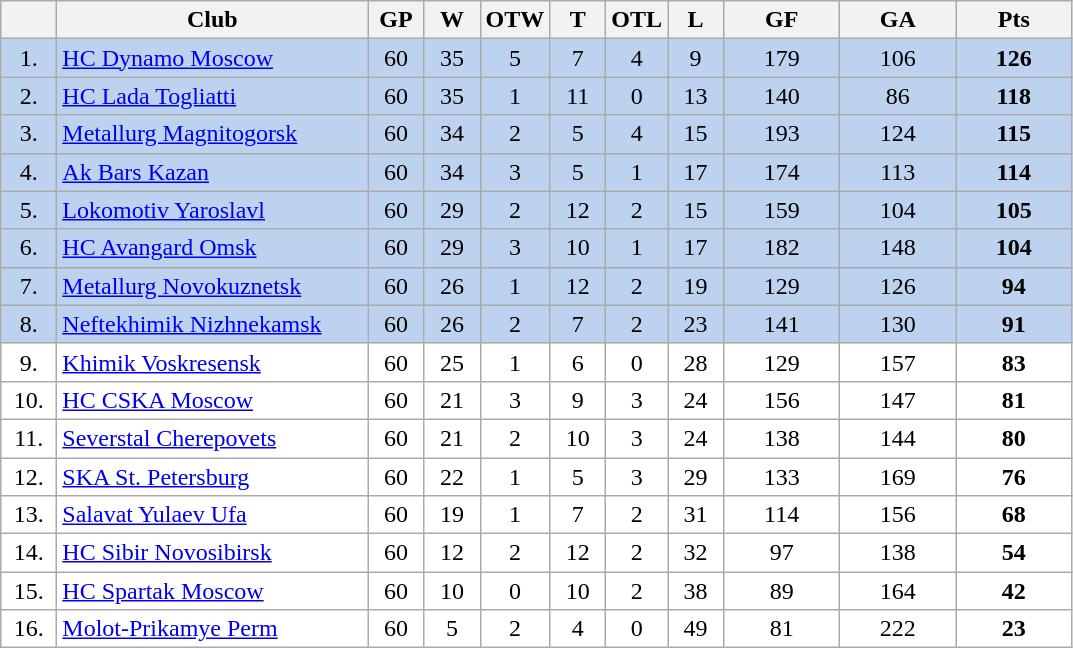<table class="wikitable">
<tr>
<th width="30"></th>
<th width="200">Club</th>
<th width="30">GP</th>
<th width="30">W</th>
<th width="30">OTW</th>
<th width="30">T</th>
<th width="30">OTL</th>
<th width="30">L</th>
<th width="70">GF</th>
<th width="70">GA</th>
<th width="70">Pts</th>
</tr>
<tr bgcolor="#BCD2EE" align="center">
<td>1.</td>
<td align="left"><a href='#'>HC Dynamo Moscow</a></td>
<td>60</td>
<td>35</td>
<td>5</td>
<td>7</td>
<td>4</td>
<td>9</td>
<td>179</td>
<td>106</td>
<td><strong>126</strong></td>
</tr>
<tr bgcolor="#BCD2EE" align="center">
<td>2.</td>
<td align="left"><a href='#'>HC Lada Togliatti</a></td>
<td>60</td>
<td>35</td>
<td>1</td>
<td>11</td>
<td>0</td>
<td>13</td>
<td>140</td>
<td>86</td>
<td><strong>118</strong></td>
</tr>
<tr bgcolor="#BCD2EE" align="center">
<td>3.</td>
<td align="left"><a href='#'>Metallurg Magnitogorsk</a></td>
<td>60</td>
<td>34</td>
<td>2</td>
<td>5</td>
<td>4</td>
<td>15</td>
<td>193</td>
<td>124</td>
<td><strong>115</strong></td>
</tr>
<tr bgcolor="#BCD2EE" align="center">
<td>4.</td>
<td align="left"><a href='#'>Ak Bars Kazan</a></td>
<td>60</td>
<td>34</td>
<td>3</td>
<td>5</td>
<td>1</td>
<td>17</td>
<td>174</td>
<td>113</td>
<td><strong>114</strong></td>
</tr>
<tr bgcolor="#BCD2EE" align="center">
<td>5.</td>
<td align="left"><a href='#'>Lokomotiv Yaroslavl</a></td>
<td>60</td>
<td>29</td>
<td>2</td>
<td>12</td>
<td>2</td>
<td>15</td>
<td>159</td>
<td>104</td>
<td><strong>105</strong></td>
</tr>
<tr bgcolor="#BCD2EE" align="center">
<td>6.</td>
<td align="left"><a href='#'>HC Avangard Omsk</a></td>
<td>60</td>
<td>29</td>
<td>3</td>
<td>10</td>
<td>1</td>
<td>17</td>
<td>182</td>
<td>148</td>
<td><strong>104</strong></td>
</tr>
<tr bgcolor="#BCD2EE" align="center">
<td>7.</td>
<td align="left"><a href='#'>Metallurg Novokuznetsk</a></td>
<td>60</td>
<td>26</td>
<td>1</td>
<td>12</td>
<td>2</td>
<td>19</td>
<td>129</td>
<td>126</td>
<td><strong>94</strong></td>
</tr>
<tr bgcolor="#BCD2EE" align="center">
<td>8.</td>
<td align="left"><a href='#'>Neftekhimik Nizhnekamsk</a></td>
<td>60</td>
<td>26</td>
<td>2</td>
<td>7</td>
<td>2</td>
<td>23</td>
<td>141</td>
<td>130</td>
<td><strong>91</strong></td>
</tr>
<tr bgcolor="#FFFFFF" align="center">
<td>9.</td>
<td align="left"><a href='#'>Khimik Voskresensk</a></td>
<td>60</td>
<td>25</td>
<td>1</td>
<td>6</td>
<td>0</td>
<td>28</td>
<td>129</td>
<td>157</td>
<td><strong>83</strong></td>
</tr>
<tr bgcolor="#FFFFFF" align="center">
<td>10.</td>
<td align="left"><a href='#'>HC CSKA Moscow</a></td>
<td>60</td>
<td>21</td>
<td>3</td>
<td>9</td>
<td>3</td>
<td>24</td>
<td>156</td>
<td>147</td>
<td><strong>81</strong></td>
</tr>
<tr bgcolor="#FFFFFF" align="center">
<td>11.</td>
<td align="left"><a href='#'>Severstal Cherepovets</a></td>
<td>60</td>
<td>21</td>
<td>2</td>
<td>10</td>
<td>3</td>
<td>24</td>
<td>138</td>
<td>144</td>
<td><strong>80</strong></td>
</tr>
<tr bgcolor="#FFFFFF" align="center">
<td>12.</td>
<td align="left"><a href='#'>SKA St. Petersburg</a></td>
<td>60</td>
<td>22</td>
<td>1</td>
<td>5</td>
<td>3</td>
<td>29</td>
<td>133</td>
<td>169</td>
<td><strong>76</strong></td>
</tr>
<tr bgcolor="#FFFFFF" align="center">
<td>13.</td>
<td align="left"><a href='#'>Salavat Yulaev Ufa</a></td>
<td>60</td>
<td>19</td>
<td>1</td>
<td>7</td>
<td>2</td>
<td>31</td>
<td>114</td>
<td>156</td>
<td><strong>68</strong></td>
</tr>
<tr bgcolor="#FFFFFF" align="center">
<td>14.</td>
<td align="left"><a href='#'>HC Sibir Novosibirsk</a></td>
<td>60</td>
<td>12</td>
<td>2</td>
<td>12</td>
<td>2</td>
<td>32</td>
<td>97</td>
<td>138</td>
<td><strong>54</strong></td>
</tr>
<tr bgcolor="#FFFFFF" align="center">
<td>15.</td>
<td align="left"><a href='#'>HC Spartak Moscow</a></td>
<td>60</td>
<td>10</td>
<td>0</td>
<td>10</td>
<td>2</td>
<td>38</td>
<td>89</td>
<td>164</td>
<td><strong>42</strong></td>
</tr>
<tr bgcolor="#FFFFFF" align="center">
<td>16.</td>
<td align="left"><a href='#'>Molot-Prikamye Perm</a></td>
<td>60</td>
<td>5</td>
<td>2</td>
<td>4</td>
<td>0</td>
<td>49</td>
<td>81</td>
<td>222</td>
<td><strong>23</strong></td>
</tr>
</table>
